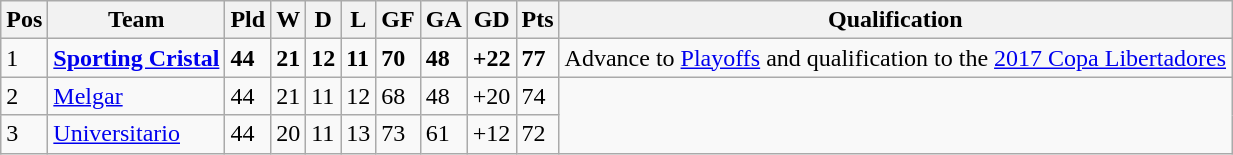<table class="wikitable">
<tr>
<th>Pos</th>
<th><strong>Team</strong></th>
<th><strong>Pld</strong></th>
<th>W</th>
<th>D</th>
<th>L</th>
<th>GF</th>
<th>GA</th>
<th>GD</th>
<th>Pts</th>
<th><strong>Qualification</strong></th>
</tr>
<tr>
<td>1</td>
<td><strong><a href='#'>Sporting Cristal</a></strong></td>
<td><strong>44</strong></td>
<td><strong>21</strong></td>
<td><strong>12</strong></td>
<td><strong>11</strong></td>
<td><strong>70</strong></td>
<td><strong>48</strong></td>
<td><strong>+22</strong></td>
<td><strong>77</strong></td>
<td>Advance to <a href='#'>Playoffs</a> and qualification to the <a href='#'>2017 Copa Libertadores</a></td>
</tr>
<tr>
<td>2</td>
<td><a href='#'>Melgar</a></td>
<td>44</td>
<td>21</td>
<td>11</td>
<td>12</td>
<td>68</td>
<td>48</td>
<td>+20</td>
<td>74</td>
<td rowspan="2"></td>
</tr>
<tr>
<td>3</td>
<td><a href='#'>Universitario</a></td>
<td>44</td>
<td>20</td>
<td>11</td>
<td>13</td>
<td>73</td>
<td>61</td>
<td>+12</td>
<td>72</td>
</tr>
</table>
